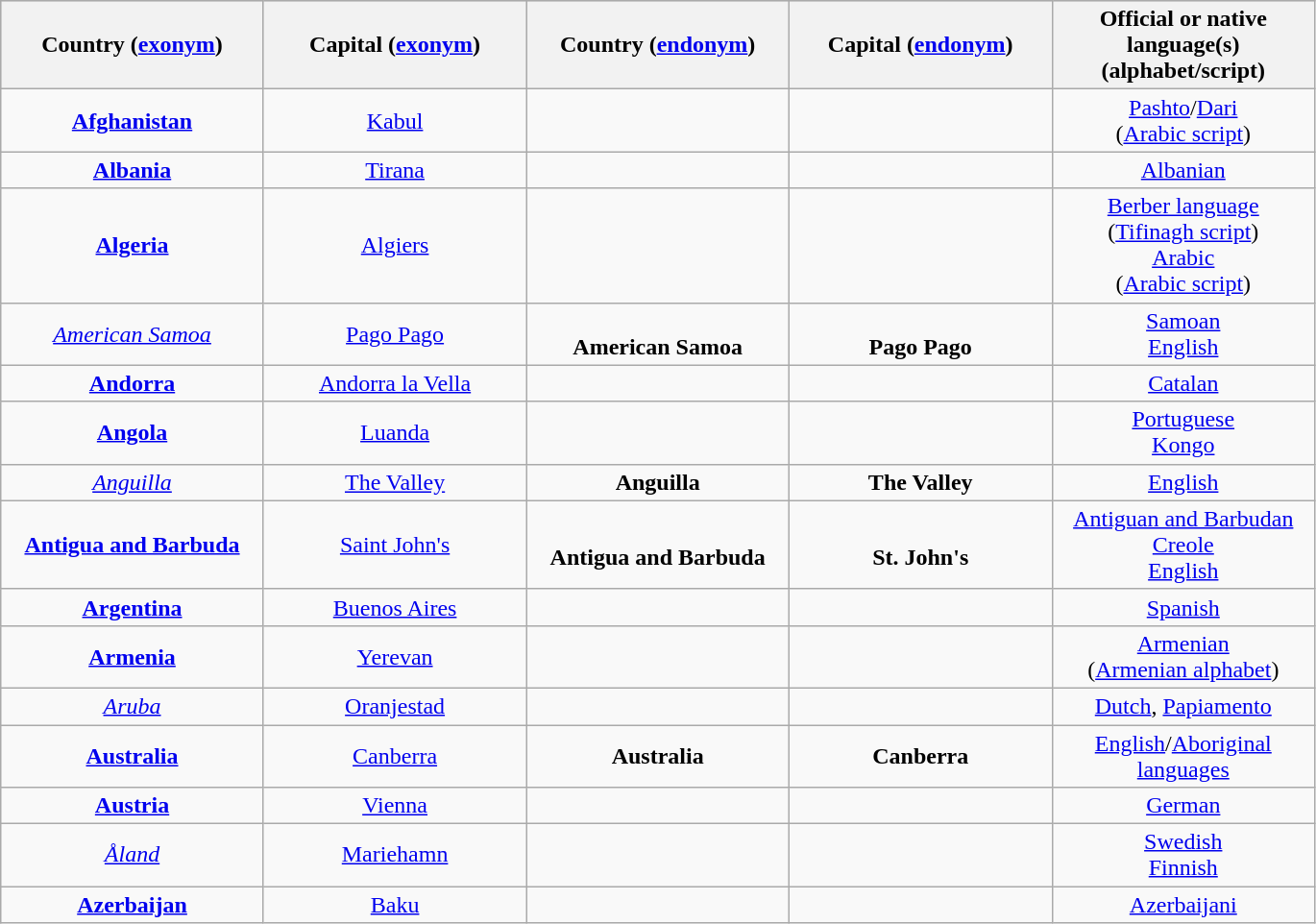<table style="text-align:center;" class="wikitable">
<tr style="background:#ccc;">
<th style="width:175px;">Country (<a href='#'>exonym</a>)</th>
<th style="width:175px;">Capital (<a href='#'>exonym</a>)</th>
<th style="width:175px;">Country (<a href='#'>endonym</a>)</th>
<th style="width:175px;">Capital (<a href='#'>endonym</a>)</th>
<th style="width:175px;">Official or native language(s) (alphabet/script)</th>
</tr>
<tr>
<td> <strong><a href='#'>Afghanistan</a></strong></td>
<td><a href='#'>Kabul</a></td>
<td><strong></strong><br></td>
<td><strong></strong><br></td>
<td><a href='#'>Pashto</a>/<a href='#'>Dari</a><br>(<a href='#'>Arabic script</a>)</td>
</tr>
<tr>
<td> <strong><a href='#'>Albania</a></strong></td>
<td><a href='#'>Tirana</a></td>
<td><strong></strong></td>
<td><strong></strong></td>
<td><a href='#'>Albanian</a></td>
</tr>
<tr>
<td> <strong><a href='#'>Algeria</a></strong></td>
<td><a href='#'>Algiers</a></td>
<td><strong></strong><br><strong></strong><br><strong><em></em></strong><br></td>
<td><strong></strong><br><strong></strong><br><strong><em></em></strong><br></td>
<td><a href='#'>Berber language</a><br>(<a href='#'>Tifinagh script</a>)<br><a href='#'>Arabic</a><br>(<a href='#'>Arabic script</a>)</td>
</tr>
<tr>
<td> <em><a href='#'>American Samoa</a></em></td>
<td><a href='#'>Pago Pago</a></td>
<td><strong></strong><br><strong>American Samoa</strong></td>
<td><strong></strong><br><strong>Pago Pago</strong></td>
<td><a href='#'>Samoan</a><br><a href='#'>English</a></td>
</tr>
<tr>
<td> <strong><a href='#'>Andorra</a></strong></td>
<td><a href='#'>Andorra la Vella</a></td>
<td><strong></strong></td>
<td><strong></strong></td>
<td><a href='#'>Catalan</a></td>
</tr>
<tr>
<td> <strong><a href='#'>Angola</a></strong></td>
<td><a href='#'>Luanda</a></td>
<td><strong></strong><br><strong></strong></td>
<td><strong></strong><br><strong><em></em></strong></td>
<td><a href='#'>Portuguese</a><br> <a href='#'>Kongo</a></td>
</tr>
<tr>
<td> <em><a href='#'>Anguilla</a></em></td>
<td><a href='#'>The Valley</a></td>
<td><strong>Anguilla</strong></td>
<td><strong>The Valley</strong></td>
<td><a href='#'>English</a></td>
</tr>
<tr>
<td> <strong><a href='#'>Antigua and Barbuda</a></strong></td>
<td><a href='#'>Saint John's</a></td>
<td><strong></strong><br><strong>Antigua and Barbuda</strong></td>
<td><strong></strong><br><strong>St. John's</strong></td>
<td><a href='#'>Antiguan and Barbudan Creole</a><br><a href='#'>English</a></td>
</tr>
<tr>
<td> <strong><a href='#'>Argentina</a></strong></td>
<td><a href='#'>Buenos Aires</a></td>
<td><strong></strong></td>
<td><strong></strong></td>
<td><a href='#'>Spanish</a></td>
</tr>
<tr>
<td> <strong><a href='#'>Armenia</a></strong></td>
<td><a href='#'>Yerevan</a></td>
<td><strong></strong><br></td>
<td><strong></strong><br></td>
<td><a href='#'>Armenian</a><br>(<a href='#'>Armenian alphabet</a>)</td>
</tr>
<tr>
<td> <em><a href='#'>Aruba</a></em></td>
<td><a href='#'>Oranjestad</a></td>
<td><strong></strong></td>
<td><strong></strong></td>
<td><a href='#'>Dutch</a>, <a href='#'>Papiamento</a></td>
</tr>
<tr>
<td> <strong><a href='#'>Australia</a></strong></td>
<td><a href='#'>Canberra</a></td>
<td><strong>Australia</strong></td>
<td><strong>Canberra</strong></td>
<td><a href='#'>English</a>/<a href='#'>Aboriginal languages</a></td>
</tr>
<tr>
<td> <strong><a href='#'>Austria</a></strong></td>
<td><a href='#'>Vienna</a></td>
<td><strong></strong></td>
<td><strong></strong></td>
<td><a href='#'>German</a></td>
</tr>
<tr>
<td> <em><a href='#'>Åland</a></em></td>
<td><a href='#'>Mariehamn</a></td>
<td><strong></strong><br><strong></strong></td>
<td><strong></strong><br><strong></strong></td>
<td><a href='#'>Swedish</a><br><a href='#'>Finnish</a></td>
</tr>
<tr>
<td> <strong><a href='#'>Azerbaijan</a></strong></td>
<td><a href='#'>Baku</a></td>
<td><strong></strong></td>
<td><strong></strong></td>
<td><a href='#'>Azerbaijani</a></td>
</tr>
</table>
